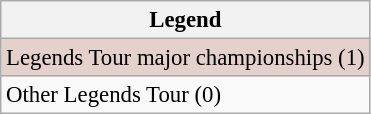<table class="wikitable" style="font-size:95%;">
<tr>
<th>Legend</th>
</tr>
<tr style="background:#e5d1cb;">
<td>Legends Tour major championships (1)</td>
</tr>
<tr>
<td>Other Legends Tour (0)</td>
</tr>
</table>
